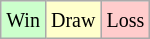<table class="wikitable">
<tr>
<td style="background-color: #CCFFCC;"><small>Win</small></td>
<td style="background-color: #FFFFCC;"><small>Draw</small></td>
<td style="background-color: #FFCCCC;"><small>Loss</small></td>
</tr>
</table>
